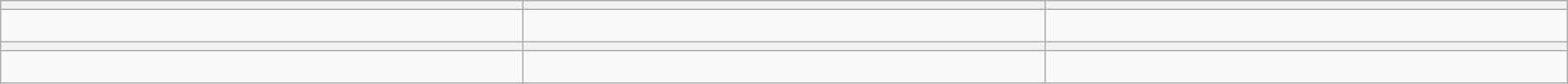<table class="wikitable" width="100%">
<tr>
<th width=33%></th>
<th width=33%></th>
<th width=33%></th>
</tr>
<tr>
<td valign=top><br></td>
<td valign=top><br></td>
<td valign=top><br></td>
</tr>
<tr>
<th width=33%></th>
<th width=33%></th>
<th width=33%></th>
</tr>
<tr>
<td valign=top><br></td>
<td valign=top><br></td>
<td valign=top><br></td>
</tr>
</table>
